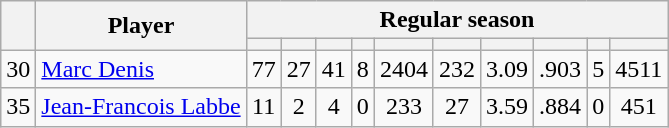<table class="wikitable plainrowheaders" style="text-align:center;">
<tr>
<th scope="col" rowspan="2"></th>
<th scope="col" rowspan="2">Player</th>
<th scope=colgroup colspan=10>Regular season</th>
</tr>
<tr>
<th scope="col"></th>
<th scope="col"></th>
<th scope="col"></th>
<th scope="col"></th>
<th scope="col"></th>
<th scope="col"></th>
<th scope="col"></th>
<th scope="col"></th>
<th scope="col"></th>
<th scope="col"></th>
</tr>
<tr>
<td scope="row">30</td>
<td align="left"><a href='#'>Marc Denis</a></td>
<td>77</td>
<td>27</td>
<td>41</td>
<td>8</td>
<td>2404</td>
<td>232</td>
<td>3.09</td>
<td>.903</td>
<td>5</td>
<td>4511</td>
</tr>
<tr>
<td scope="row">35</td>
<td align="left"><a href='#'>Jean-Francois Labbe</a></td>
<td>11</td>
<td>2</td>
<td>4</td>
<td>0</td>
<td>233</td>
<td>27</td>
<td>3.59</td>
<td>.884</td>
<td>0</td>
<td>451</td>
</tr>
</table>
